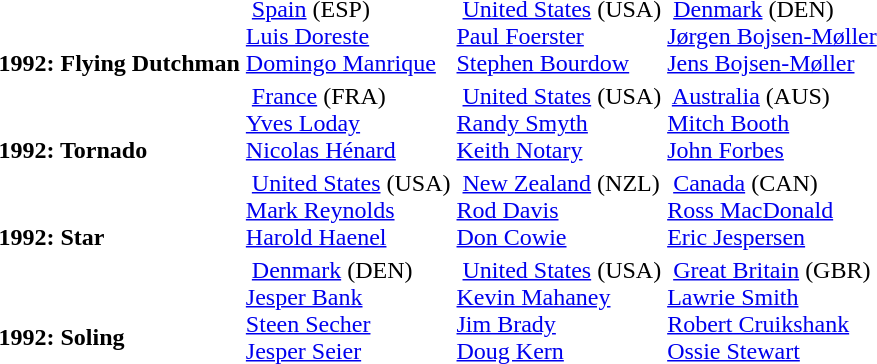<table>
<tr>
<td style="align:center;"><br><br><strong>1992: Flying Dutchman</strong> <br></td>
<td style="vertical-align:top;"> <a href='#'>Spain</a> <span>(ESP)</span><br><a href='#'>Luis Doreste</a><br><a href='#'>Domingo Manrique</a></td>
<td style="vertical-align:top;"> <a href='#'>United States</a> <span>(USA)</span><br><a href='#'>Paul Foerster</a><br><a href='#'>Stephen Bourdow</a></td>
<td style="vertical-align:top;"> <a href='#'>Denmark</a> <span>(DEN)</span><br><a href='#'>Jørgen Bojsen-Møller</a><br><a href='#'>Jens Bojsen-Møller</a></td>
</tr>
<tr>
<td style="align:center;"><br><br><strong>1992: Tornado</strong> <br></td>
<td style="vertical-align:top;"> <a href='#'>France</a> <span>(FRA)</span><br><a href='#'>Yves Loday</a><br><a href='#'>Nicolas Hénard</a></td>
<td style="vertical-align:top;"> <a href='#'>United States</a> <span>(USA)</span><br><a href='#'>Randy Smyth</a><br><a href='#'>Keith Notary</a></td>
<td style="vertical-align:top;"> <a href='#'>Australia</a> <span>(AUS)</span><br><a href='#'>Mitch Booth</a><br><a href='#'>John Forbes</a></td>
</tr>
<tr>
<td style="align:center;"><br><br><strong>1992: Star</strong> <br></td>
<td style="vertical-align:top;"> <a href='#'>United States</a> <span>(USA)</span><br><a href='#'>Mark Reynolds</a><br><a href='#'>Harold Haenel</a></td>
<td style="vertical-align:top;"> <a href='#'>New Zealand</a> <span>(NZL)</span><br><a href='#'>Rod Davis</a><br><a href='#'>Don Cowie</a></td>
<td style="vertical-align:top;"> <a href='#'>Canada</a> <span>(CAN)</span><br><a href='#'>Ross MacDonald</a><br><a href='#'>Eric Jespersen</a></td>
</tr>
<tr>
<td style="align:center;"><br><br><strong>1992: Soling</strong> <br></td>
<td style="vertical-align:top;"> <a href='#'>Denmark</a> <span>(DEN)</span><br><a href='#'>Jesper Bank</a><br><a href='#'>Steen Secher</a><br><a href='#'>Jesper Seier</a></td>
<td style="vertical-align:top;"> <a href='#'>United States</a> <span>(USA)</span><br><a href='#'>Kevin Mahaney</a><br><a href='#'>Jim Brady</a><br><a href='#'>Doug Kern</a></td>
<td style="vertical-align:top;"> <a href='#'>Great Britain</a> <span>(GBR)</span><br><a href='#'>Lawrie Smith</a><br><a href='#'>Robert Cruikshank</a><br><a href='#'>Ossie Stewart</a></td>
</tr>
</table>
